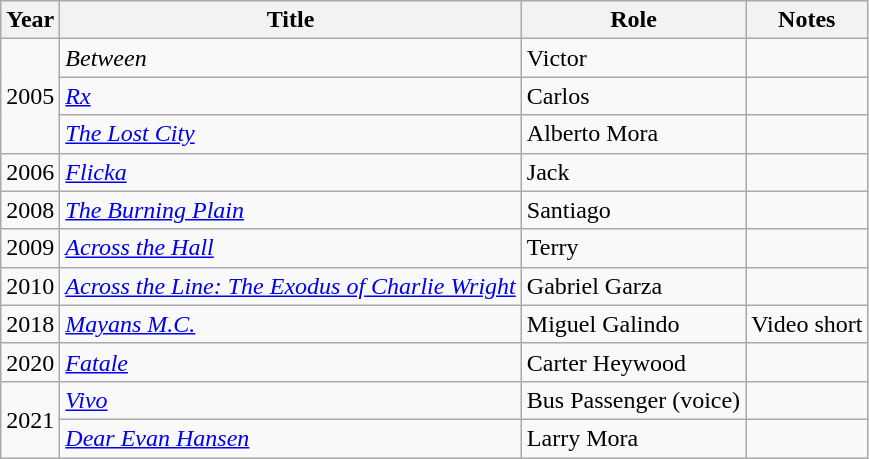<table class="wikitable sortable">
<tr>
<th>Year</th>
<th>Title</th>
<th>Role</th>
<th class="unsortable">Notes</th>
</tr>
<tr>
<td rowspan="3">2005</td>
<td><em>Between</em></td>
<td>Victor</td>
<td></td>
</tr>
<tr>
<td><em><a href='#'>Rx</a></em></td>
<td>Carlos</td>
<td></td>
</tr>
<tr>
<td><em><a href='#'>The Lost City</a></em></td>
<td>Alberto Mora</td>
<td></td>
</tr>
<tr>
<td>2006</td>
<td><em><a href='#'>Flicka</a></em></td>
<td>Jack</td>
<td></td>
</tr>
<tr>
<td>2008</td>
<td><em><a href='#'>The Burning Plain</a></em></td>
<td>Santiago</td>
<td></td>
</tr>
<tr>
<td>2009</td>
<td><em><a href='#'>Across the Hall</a></em></td>
<td>Terry</td>
<td></td>
</tr>
<tr>
<td>2010</td>
<td><em><a href='#'>Across the Line: The Exodus of Charlie Wright</a></em></td>
<td>Gabriel Garza</td>
<td></td>
</tr>
<tr>
<td>2018</td>
<td><em><a href='#'>Mayans M.C.</a></em></td>
<td>Miguel Galindo</td>
<td>Video short</td>
</tr>
<tr>
<td>2020</td>
<td><em><a href='#'>Fatale</a></em></td>
<td>Carter Heywood</td>
<td></td>
</tr>
<tr>
<td rowspan="2">2021</td>
<td><em><a href='#'>Vivo</a></em></td>
<td>Bus Passenger (voice)</td>
<td></td>
</tr>
<tr>
<td><em><a href='#'>Dear Evan Hansen</a></em></td>
<td>Larry Mora</td>
<td></td>
</tr>
</table>
